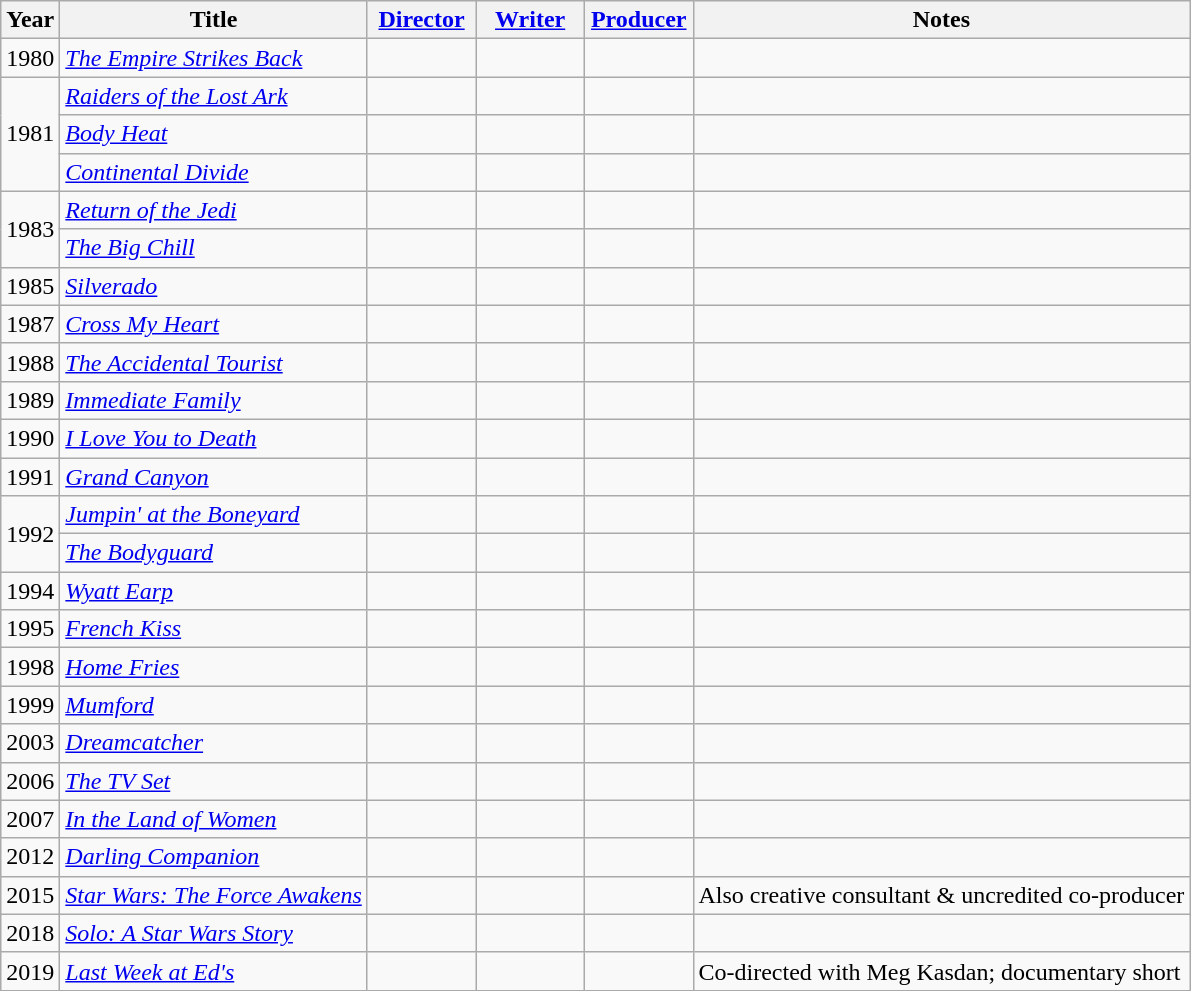<table class="wikitable sortable">
<tr>
<th>Year</th>
<th>Title</th>
<th width="65"><a href='#'>Director</a></th>
<th width="65"><a href='#'>Writer</a></th>
<th width="65"><a href='#'>Producer</a></th>
<th>Notes</th>
</tr>
<tr>
<td>1980</td>
<td><em><a href='#'>The Empire Strikes Back</a></em></td>
<td></td>
<td></td>
<td></td>
<td></td>
</tr>
<tr>
<td rowspan="3">1981</td>
<td><em><a href='#'>Raiders of the Lost Ark</a></em></td>
<td></td>
<td></td>
<td></td>
<td></td>
</tr>
<tr>
<td><em><a href='#'>Body Heat</a></em></td>
<td></td>
<td></td>
<td></td>
<td></td>
</tr>
<tr>
<td><em><a href='#'>Continental Divide</a></em></td>
<td></td>
<td></td>
<td></td>
<td></td>
</tr>
<tr>
<td rowspan="2">1983</td>
<td><em><a href='#'>Return of the Jedi</a></em></td>
<td></td>
<td></td>
<td></td>
<td></td>
</tr>
<tr>
<td><em><a href='#'>The Big Chill</a></em></td>
<td></td>
<td></td>
<td></td>
<td></td>
</tr>
<tr>
<td>1985</td>
<td><em><a href='#'>Silverado</a></em></td>
<td></td>
<td></td>
<td></td>
<td></td>
</tr>
<tr>
<td>1987</td>
<td><em><a href='#'>Cross My Heart</a></em></td>
<td></td>
<td></td>
<td></td>
<td></td>
</tr>
<tr>
<td>1988</td>
<td><em><a href='#'>The Accidental Tourist</a></em></td>
<td></td>
<td></td>
<td></td>
<td></td>
</tr>
<tr>
<td>1989</td>
<td><em><a href='#'>Immediate Family</a></em></td>
<td></td>
<td></td>
<td></td>
<td></td>
</tr>
<tr>
<td>1990</td>
<td><em><a href='#'>I Love You to Death</a></em></td>
<td></td>
<td></td>
<td></td>
<td></td>
</tr>
<tr>
<td>1991</td>
<td><em><a href='#'>Grand Canyon</a></em></td>
<td></td>
<td></td>
<td></td>
<td></td>
</tr>
<tr>
<td rowspan="2">1992</td>
<td><em><a href='#'>Jumpin' at the Boneyard</a></em></td>
<td></td>
<td></td>
<td></td>
<td></td>
</tr>
<tr>
<td><em><a href='#'>The Bodyguard</a></em></td>
<td></td>
<td></td>
<td></td>
<td></td>
</tr>
<tr>
<td>1994</td>
<td><em><a href='#'>Wyatt Earp</a></em></td>
<td></td>
<td></td>
<td></td>
<td></td>
</tr>
<tr>
<td>1995</td>
<td><em><a href='#'>French Kiss</a></em></td>
<td></td>
<td></td>
<td></td>
<td></td>
</tr>
<tr>
<td>1998</td>
<td><em><a href='#'>Home Fries</a></em></td>
<td></td>
<td></td>
<td></td>
<td></td>
</tr>
<tr>
<td>1999</td>
<td><em><a href='#'>Mumford</a></em></td>
<td></td>
<td></td>
<td></td>
<td></td>
</tr>
<tr>
<td>2003</td>
<td><em><a href='#'>Dreamcatcher</a></em></td>
<td></td>
<td></td>
<td></td>
<td></td>
</tr>
<tr>
<td>2006</td>
<td><em><a href='#'>The TV Set</a></em></td>
<td></td>
<td></td>
<td></td>
<td></td>
</tr>
<tr>
<td>2007</td>
<td><em><a href='#'>In the Land of Women</a></em></td>
<td></td>
<td></td>
<td></td>
<td></td>
</tr>
<tr>
<td>2012</td>
<td><em><a href='#'>Darling Companion</a></em></td>
<td></td>
<td></td>
<td></td>
<td></td>
</tr>
<tr>
<td>2015</td>
<td><em><a href='#'>Star Wars: The Force Awakens</a></em></td>
<td></td>
<td></td>
<td></td>
<td>Also creative consultant & uncredited co-producer</td>
</tr>
<tr>
<td>2018</td>
<td><em><a href='#'>Solo: A Star Wars Story</a></em></td>
<td></td>
<td></td>
<td></td>
<td></td>
</tr>
<tr>
<td>2019</td>
<td><em><a href='#'>Last Week at Ed's</a></em></td>
<td></td>
<td></td>
<td></td>
<td>Co-directed with Meg Kasdan; documentary short</td>
</tr>
<tr>
</tr>
</table>
